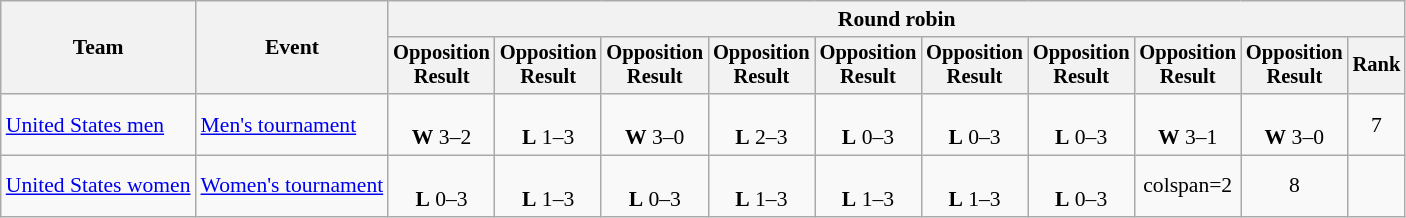<table class=wikitable style=font-size:90%;text-align:center>
<tr>
<th rowspan=2>Team</th>
<th rowspan=2>Event</th>
<th colspan=10>Round robin</th>
</tr>
<tr style=font-size:95%>
<th>Opposition<br>Result</th>
<th>Opposition<br>Result</th>
<th>Opposition<br>Result</th>
<th>Opposition<br>Result</th>
<th>Opposition<br>Result</th>
<th>Opposition<br>Result</th>
<th>Opposition<br>Result</th>
<th>Opposition<br>Result</th>
<th>Opposition<br>Result</th>
<th>Rank</th>
</tr>
<tr>
<td align=left><a href='#'>United States men</a></td>
<td align=left><a href='#'>Men's tournament</a></td>
<td><br><strong>W</strong> 3–2</td>
<td><br><strong>L</strong> 1–3</td>
<td><br><strong>W</strong> 3–0</td>
<td><br><strong>L</strong> 2–3</td>
<td><br><strong>L</strong> 0–3</td>
<td><br><strong>L</strong> 0–3</td>
<td><br><strong>L</strong> 0–3</td>
<td><br><strong>W</strong> 3–1</td>
<td><br><strong>W</strong> 3–0</td>
<td>7</td>
</tr>
<tr>
<td align=left><a href='#'>United States women</a></td>
<td align=left><a href='#'>Women's tournament</a></td>
<td><br><strong>L</strong> 0–3</td>
<td><br><strong>L</strong> 1–3</td>
<td><br><strong>L</strong> 0–3</td>
<td><br><strong>L</strong> 1–3</td>
<td><br><strong>L</strong> 1–3</td>
<td><br><strong>L</strong> 1–3</td>
<td><br><strong>L</strong> 0–3</td>
<td>colspan=2 </td>
<td>8</td>
</tr>
</table>
